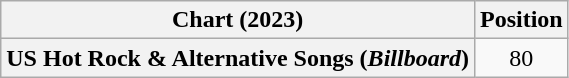<table class="wikitable plainrowheaders" style="text-align: center">
<tr>
<th scope="col">Chart (2023)</th>
<th scope="col">Position</th>
</tr>
<tr>
<th scope="row">US Hot Rock & Alternative Songs (<em>Billboard</em>)</th>
<td>80</td>
</tr>
</table>
